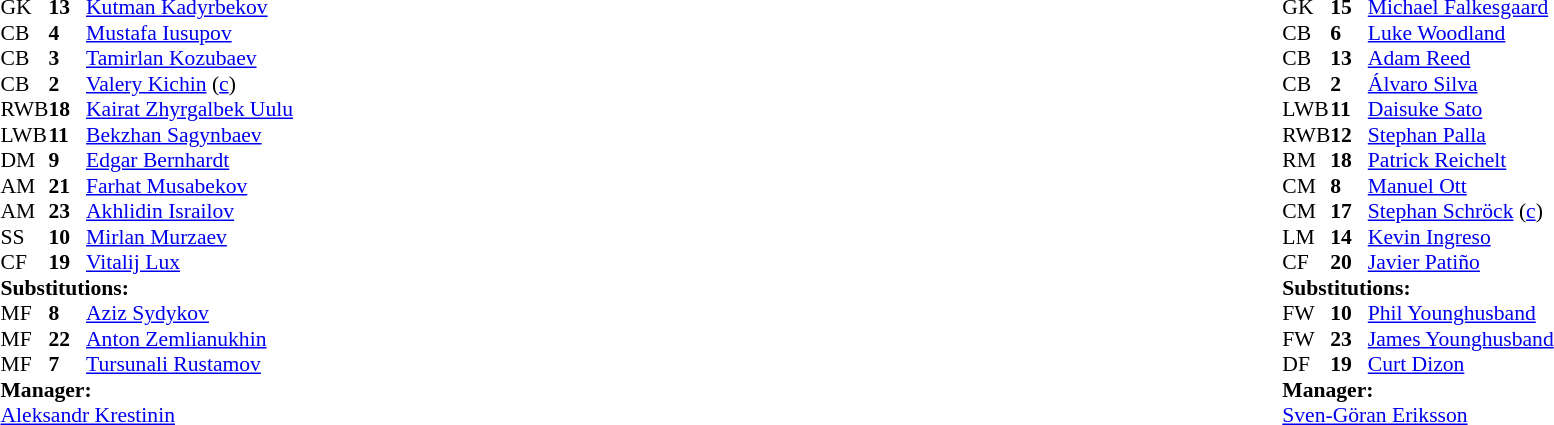<table width="100%">
<tr>
<td valign="top" width="40%"><br><table style="font-size:90%" cellspacing="0" cellpadding="0">
<tr>
<th width=25></th>
<th width=25></th>
</tr>
<tr>
<td>GK</td>
<td><strong>13</strong></td>
<td><a href='#'>Kutman Kadyrbekov</a></td>
</tr>
<tr>
<td>CB</td>
<td><strong>4</strong></td>
<td><a href='#'>Mustafa Iusupov</a></td>
</tr>
<tr>
<td>CB</td>
<td><strong>3</strong></td>
<td><a href='#'>Tamirlan Kozubaev</a></td>
<td></td>
</tr>
<tr>
<td>CB</td>
<td><strong>2</strong></td>
<td><a href='#'>Valery Kichin</a> (<a href='#'>c</a>)</td>
</tr>
<tr>
<td>RWB</td>
<td><strong>18</strong></td>
<td><a href='#'>Kairat Zhyrgalbek Uulu</a></td>
</tr>
<tr>
<td>LWB</td>
<td><strong>11</strong></td>
<td><a href='#'>Bekzhan Sagynbaev</a></td>
</tr>
<tr>
<td>DM</td>
<td><strong>9</strong></td>
<td><a href='#'>Edgar Bernhardt</a></td>
<td></td>
</tr>
<tr>
<td>AM</td>
<td><strong>21</strong></td>
<td><a href='#'>Farhat Musabekov</a></td>
<td></td>
<td></td>
</tr>
<tr>
<td>AM</td>
<td><strong>23</strong></td>
<td><a href='#'>Akhlidin Israilov</a></td>
<td></td>
<td></td>
</tr>
<tr>
<td>SS</td>
<td><strong>10</strong></td>
<td><a href='#'>Mirlan Murzaev</a></td>
<td></td>
<td></td>
</tr>
<tr>
<td>CF</td>
<td><strong>19</strong></td>
<td><a href='#'>Vitalij Lux</a></td>
</tr>
<tr>
<td colspan=3><strong>Substitutions:</strong></td>
</tr>
<tr>
<td>MF</td>
<td><strong>8</strong></td>
<td><a href='#'>Aziz Sydykov</a></td>
<td></td>
<td></td>
</tr>
<tr>
<td>MF</td>
<td><strong>22</strong></td>
<td><a href='#'>Anton Zemlianukhin</a></td>
<td></td>
<td></td>
</tr>
<tr>
<td>MF</td>
<td><strong>7</strong></td>
<td><a href='#'>Tursunali Rustamov</a></td>
<td></td>
<td></td>
</tr>
<tr>
<td colspan=3><strong>Manager:</strong></td>
</tr>
<tr>
<td colspan=3> <a href='#'>Aleksandr Krestinin</a></td>
</tr>
</table>
</td>
<td valign="top"></td>
<td valign="top" width="50%"><br><table style="font-size:90%; margin:auto" cellspacing="0" cellpadding="0">
<tr>
<th width=25></th>
<th width=25></th>
</tr>
<tr>
<td>GK</td>
<td><strong>15</strong></td>
<td><a href='#'>Michael Falkesgaard</a></td>
</tr>
<tr>
<td>CB</td>
<td><strong>6</strong></td>
<td><a href='#'>Luke Woodland</a></td>
<td></td>
</tr>
<tr>
<td>CB</td>
<td><strong>13</strong></td>
<td><a href='#'>Adam Reed</a></td>
<td></td>
<td></td>
</tr>
<tr>
<td>CB</td>
<td><strong>2</strong></td>
<td><a href='#'>Álvaro Silva</a></td>
<td></td>
</tr>
<tr>
<td>LWB</td>
<td><strong>11</strong></td>
<td><a href='#'>Daisuke Sato</a></td>
</tr>
<tr>
<td>RWB</td>
<td><strong>12</strong></td>
<td><a href='#'>Stephan Palla</a></td>
<td></td>
<td></td>
</tr>
<tr>
<td>RM</td>
<td><strong>18</strong></td>
<td><a href='#'>Patrick Reichelt</a></td>
</tr>
<tr>
<td>CM</td>
<td><strong>8</strong></td>
<td><a href='#'>Manuel Ott</a></td>
<td></td>
<td></td>
</tr>
<tr>
<td>CM</td>
<td><strong>17</strong></td>
<td><a href='#'>Stephan Schröck</a> (<a href='#'>c</a>)</td>
</tr>
<tr>
<td>LM</td>
<td><strong>14</strong></td>
<td><a href='#'>Kevin Ingreso</a></td>
<td></td>
</tr>
<tr>
<td>CF</td>
<td><strong>20</strong></td>
<td><a href='#'>Javier Patiño</a></td>
</tr>
<tr>
<td colspan=3><strong>Substitutions:</strong></td>
</tr>
<tr>
<td>FW</td>
<td><strong>10</strong></td>
<td><a href='#'>Phil Younghusband</a></td>
<td></td>
<td></td>
</tr>
<tr>
<td>FW</td>
<td><strong>23</strong></td>
<td><a href='#'>James Younghusband</a></td>
<td></td>
<td></td>
</tr>
<tr>
<td>DF</td>
<td><strong>19</strong></td>
<td><a href='#'>Curt Dizon</a></td>
<td></td>
<td></td>
</tr>
<tr>
<td colspan=3><strong>Manager:</strong></td>
</tr>
<tr>
<td colspan=3> <a href='#'>Sven-Göran Eriksson</a></td>
</tr>
</table>
</td>
</tr>
</table>
